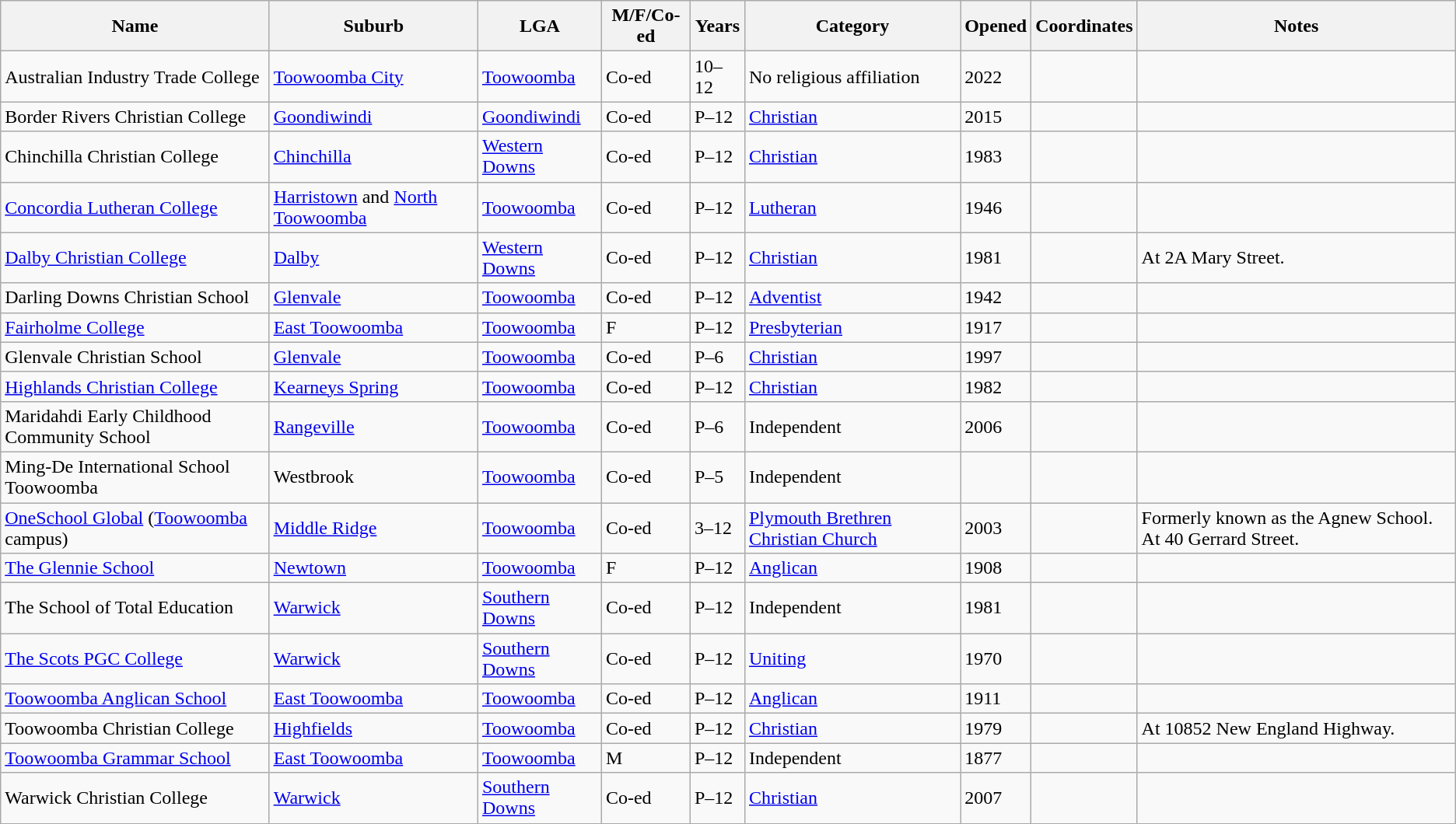<table class="wikitable sortable">
<tr>
<th>Name</th>
<th>Suburb</th>
<th>LGA</th>
<th>M/F/Co-ed</th>
<th>Years</th>
<th>Category</th>
<th>Opened</th>
<th>Coordinates</th>
<th>Notes</th>
</tr>
<tr>
<td>Australian Industry Trade College</td>
<td><a href='#'>Toowoomba City</a></td>
<td><a href='#'>Toowoomba</a></td>
<td>Co-ed</td>
<td>10–12</td>
<td>No religious affiliation</td>
<td>2022</td>
<td></td>
<td></td>
</tr>
<tr>
<td>Border Rivers Christian College</td>
<td><a href='#'>Goondiwindi</a></td>
<td><a href='#'>Goondiwindi</a></td>
<td>Co-ed</td>
<td>P–12</td>
<td><a href='#'>Christian</a></td>
<td>2015</td>
<td></td>
<td></td>
</tr>
<tr>
<td>Chinchilla Christian College</td>
<td><a href='#'>Chinchilla</a></td>
<td><a href='#'>Western Downs</a></td>
<td>Co-ed</td>
<td>P–12</td>
<td><a href='#'>Christian</a></td>
<td>1983</td>
<td></td>
<td></td>
</tr>
<tr>
<td><a href='#'>Concordia Lutheran College</a></td>
<td><a href='#'>Harristown</a> and <a href='#'>North Toowoomba</a></td>
<td><a href='#'>Toowoomba</a></td>
<td>Co-ed</td>
<td>P–12</td>
<td><a href='#'>Lutheran</a></td>
<td>1946</td>
<td></td>
<td></td>
</tr>
<tr>
<td><a href='#'>Dalby Christian College</a></td>
<td><a href='#'>Dalby</a></td>
<td><a href='#'>Western Downs</a></td>
<td>Co-ed</td>
<td>P–12</td>
<td><a href='#'>Christian</a></td>
<td>1981</td>
<td></td>
<td>At 2A Mary Street.</td>
</tr>
<tr>
<td>Darling Downs Christian School</td>
<td><a href='#'>Glenvale</a></td>
<td><a href='#'>Toowoomba</a></td>
<td>Co-ed</td>
<td>P–12</td>
<td><a href='#'>Adventist</a></td>
<td>1942</td>
<td></td>
<td></td>
</tr>
<tr>
<td><a href='#'>Fairholme College</a></td>
<td><a href='#'>East Toowoomba</a></td>
<td><a href='#'>Toowoomba</a></td>
<td>F</td>
<td>P–12</td>
<td><a href='#'>Presbyterian</a></td>
<td>1917</td>
<td></td>
<td></td>
</tr>
<tr>
<td>Glenvale Christian School</td>
<td><a href='#'>Glenvale</a></td>
<td><a href='#'>Toowoomba</a></td>
<td>Co-ed</td>
<td>P–6</td>
<td><a href='#'>Christian</a></td>
<td>1997</td>
<td></td>
<td></td>
</tr>
<tr>
<td><a href='#'>Highlands Christian College</a></td>
<td><a href='#'>Kearneys Spring</a></td>
<td><a href='#'>Toowoomba</a></td>
<td>Co-ed</td>
<td>P–12</td>
<td><a href='#'>Christian</a></td>
<td>1982</td>
<td></td>
<td></td>
</tr>
<tr>
<td>Maridahdi Early Childhood Community School</td>
<td><a href='#'>Rangeville</a></td>
<td><a href='#'>Toowoomba</a></td>
<td>Co-ed</td>
<td>P–6</td>
<td>Independent</td>
<td>2006</td>
<td></td>
<td></td>
</tr>
<tr>
<td>Ming-De International School Toowoomba</td>
<td>Westbrook</td>
<td><a href='#'>Toowoomba</a></td>
<td>Co-ed</td>
<td>P–5</td>
<td>Independent</td>
<td></td>
<td></td>
<td></td>
</tr>
<tr>
<td><a href='#'>OneSchool Global</a> (<a href='#'>Toowoomba</a> campus)</td>
<td><a href='#'>Middle Ridge</a></td>
<td><a href='#'>Toowoomba</a></td>
<td>Co-ed</td>
<td>3–12</td>
<td><a href='#'>Plymouth Brethren Christian Church</a></td>
<td>2003</td>
<td></td>
<td>Formerly known as the Agnew School. At 40 Gerrard Street.</td>
</tr>
<tr>
<td><a href='#'>The Glennie School</a></td>
<td><a href='#'>Newtown</a></td>
<td><a href='#'>Toowoomba</a></td>
<td>F</td>
<td>P–12</td>
<td><a href='#'>Anglican</a></td>
<td>1908</td>
<td></td>
<td></td>
</tr>
<tr>
<td>The School of Total Education</td>
<td><a href='#'>Warwick</a></td>
<td><a href='#'>Southern Downs</a></td>
<td>Co-ed</td>
<td>P–12</td>
<td>Independent</td>
<td>1981</td>
<td></td>
<td></td>
</tr>
<tr>
<td><a href='#'>The Scots PGC College</a></td>
<td><a href='#'>Warwick</a></td>
<td><a href='#'>Southern Downs</a></td>
<td>Co-ed</td>
<td>P–12</td>
<td><a href='#'>Uniting</a></td>
<td>1970</td>
<td></td>
<td></td>
</tr>
<tr>
<td><a href='#'>Toowoomba Anglican School</a></td>
<td><a href='#'>East Toowoomba</a></td>
<td><a href='#'>Toowoomba</a></td>
<td>Co-ed</td>
<td>P–12</td>
<td><a href='#'>Anglican</a></td>
<td>1911</td>
<td></td>
<td></td>
</tr>
<tr>
<td>Toowoomba Christian College</td>
<td><a href='#'>Highfields</a></td>
<td><a href='#'>Toowoomba</a></td>
<td>Co-ed</td>
<td>P–12</td>
<td><a href='#'>Christian</a></td>
<td>1979</td>
<td></td>
<td>At 10852 New England Highway.</td>
</tr>
<tr>
<td><a href='#'>Toowoomba Grammar School</a></td>
<td><a href='#'>East Toowoomba</a></td>
<td><a href='#'>Toowoomba</a></td>
<td>M</td>
<td>P–12</td>
<td>Independent</td>
<td>1877</td>
<td></td>
<td></td>
</tr>
<tr>
<td>Warwick Christian College</td>
<td><a href='#'>Warwick</a></td>
<td><a href='#'>Southern Downs</a></td>
<td>Co-ed</td>
<td>P–12</td>
<td><a href='#'>Christian</a></td>
<td>2007</td>
<td></td>
<td></td>
</tr>
</table>
